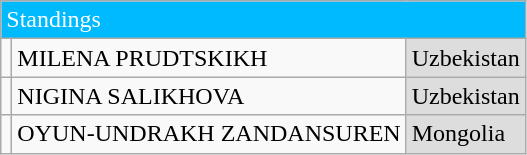<table class="wikitable">
<tr>
<td colspan="3" style="background:#00baff;color:#fff">Standings</td>
</tr>
<tr>
<td></td>
<td>MILENA PRUDTSKIKH</td>
<td style="background:#dddddd"> Uzbekistan</td>
</tr>
<tr>
<td></td>
<td>NIGINA SALIKHOVA</td>
<td style="background:#dddddd"> Uzbekistan</td>
</tr>
<tr>
<td></td>
<td>OYUN-UNDRAKH ZANDANSUREN</td>
<td style="background:#dddddd"> Mongolia</td>
</tr>
</table>
